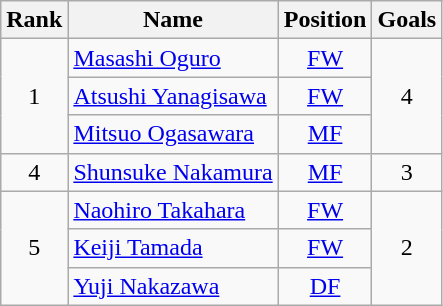<table class="wikitable" style="text-align: center;">
<tr>
<th>Rank</th>
<th>Name</th>
<th>Position</th>
<th>Goals</th>
</tr>
<tr>
<td rowspan="3">1</td>
<td align="left"><a href='#'>Masashi Oguro</a></td>
<td><a href='#'>FW</a></td>
<td rowspan="3">4</td>
</tr>
<tr>
<td align="left"><a href='#'>Atsushi Yanagisawa</a></td>
<td><a href='#'>FW</a></td>
</tr>
<tr>
<td align="left"><a href='#'>Mitsuo Ogasawara</a></td>
<td><a href='#'>MF</a></td>
</tr>
<tr>
<td rowspan="1">4</td>
<td align="left"><a href='#'>Shunsuke Nakamura</a></td>
<td><a href='#'>MF</a></td>
<td rowspan="1">3</td>
</tr>
<tr>
<td rowspan="3">5</td>
<td align="left"><a href='#'>Naohiro Takahara</a></td>
<td><a href='#'>FW</a></td>
<td rowspan="3">2</td>
</tr>
<tr>
<td align="left"><a href='#'>Keiji Tamada</a></td>
<td><a href='#'>FW</a></td>
</tr>
<tr>
<td align="left"><a href='#'>Yuji Nakazawa</a></td>
<td><a href='#'>DF</a></td>
</tr>
</table>
